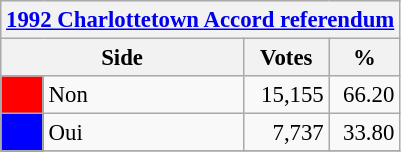<table class="wikitable" style="font-size: 95%; clear:both">
<tr style="background-color:#E9E9E9">
<th colspan=4><a href='#'>1992 Charlottetown Accord referendum</a></th>
</tr>
<tr style="background-color:#E9E9E9">
<th colspan=2 style="width: 130px">Side</th>
<th style="width: 50px">Votes</th>
<th style="width: 40px">%</th>
</tr>
<tr>
<td bgcolor="red"></td>
<td>Non</td>
<td align="right">15,155</td>
<td align="right">66.20</td>
</tr>
<tr>
<td bgcolor="blue"></td>
<td>Oui</td>
<td align="right">7,737</td>
<td align="right">33.80</td>
</tr>
<tr>
</tr>
</table>
